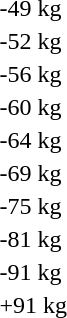<table>
<tr>
<td rowspan=2>-49 kg</td>
<td rowspan=2></td>
<td rowspan=2></td>
<td></td>
</tr>
<tr>
<td></td>
</tr>
<tr>
<td rowspan=2>-52 kg</td>
<td rowspan=2></td>
<td rowspan=2></td>
<td></td>
</tr>
<tr>
<td></td>
</tr>
<tr>
<td rowspan=2>-56 kg</td>
<td rowspan=2></td>
<td rowspan=2></td>
<td></td>
</tr>
<tr>
<td></td>
</tr>
<tr>
<td rowspan=2>-60 kg</td>
<td rowspan=2></td>
<td rowspan=2></td>
<td></td>
</tr>
<tr>
<td></td>
</tr>
<tr>
<td rowspan=2>-64 kg</td>
<td rowspan=2></td>
<td rowspan=2></td>
<td></td>
</tr>
<tr>
<td></td>
</tr>
<tr>
<td rowspan=2>-69 kg</td>
<td rowspan=2></td>
<td rowspan=2></td>
<td></td>
</tr>
<tr>
<td></td>
</tr>
<tr>
<td rowspan=2>-75 kg</td>
<td rowspan=2></td>
<td rowspan=2></td>
<td></td>
</tr>
<tr>
<td></td>
</tr>
<tr>
<td rowspan=2>-81 kg</td>
<td rowspan=2></td>
<td rowspan=2></td>
<td></td>
</tr>
<tr>
<td></td>
</tr>
<tr>
<td rowspan=2>-91 kg</td>
<td rowspan=2></td>
<td rowspan=2></td>
<td></td>
</tr>
<tr>
<td></td>
</tr>
<tr>
<td rowspan=2>+91 kg</td>
<td rowspan=2></td>
<td rowspan=2></td>
<td></td>
</tr>
<tr>
<td></td>
</tr>
<tr>
</tr>
</table>
